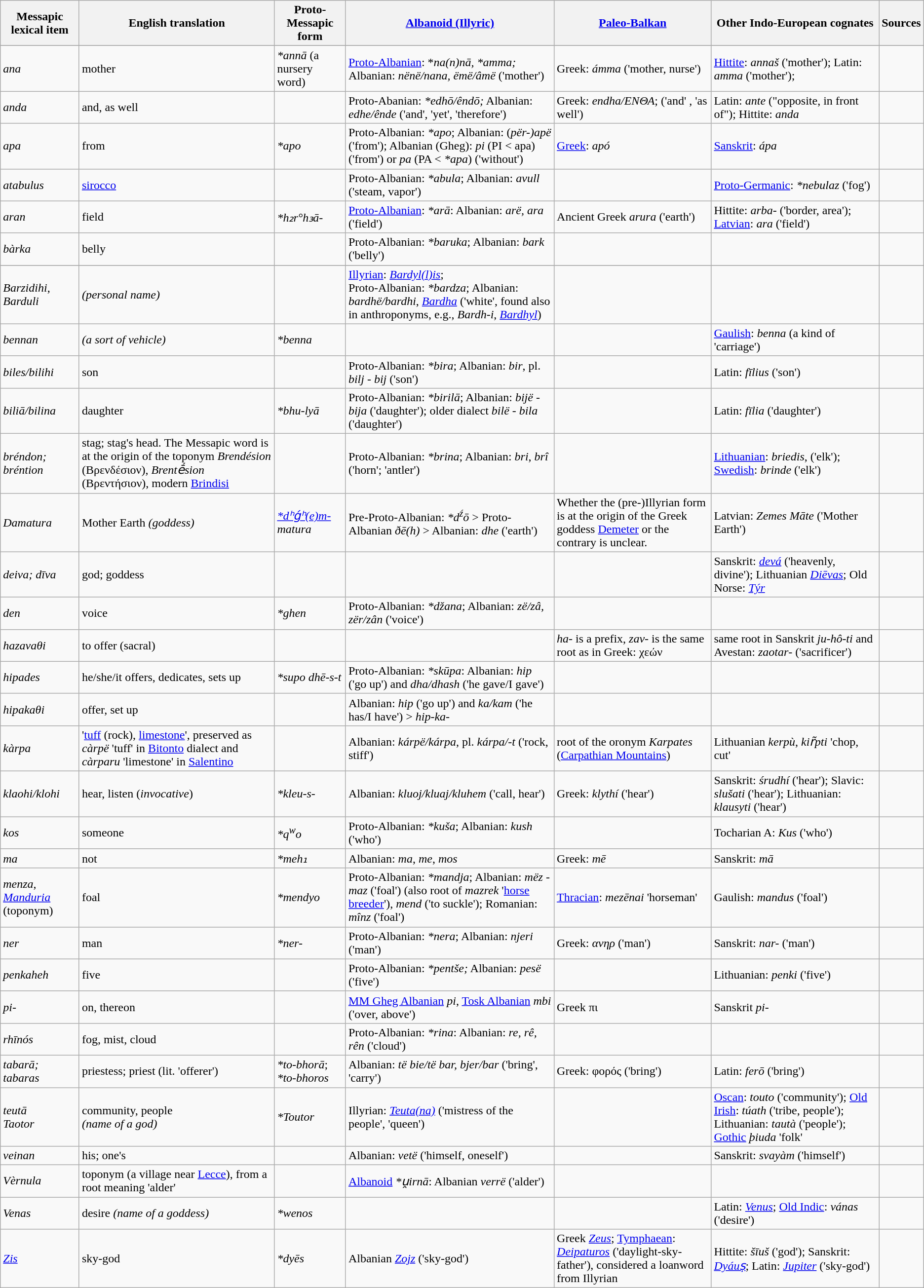<table class="wikitable">
<tr>
<th>Messapic lexical item</th>
<th>English translation</th>
<th>Proto-Messapic form</th>
<th><a href='#'>Albanoid (Illyric)</a></th>
<th><a href='#'>Paleo-Balkan</a></th>
<th>Other Indo-European cognates</th>
<th>Sources</th>
</tr>
<tr ->
</tr>
<tr>
<td><em>ana</em></td>
<td>mother</td>
<td><em>*annā</em> (a nursery word)</td>
<td><a href='#'>Proto-Albanian</a>: *<em>na(n)nā, *amma;</em> Albanian: <em>nënë/nana,</em> <em>ëmë/âmë</em> ('mother')</td>
<td>Greek: <em>ámma</em> ('mother, nurse')</td>
<td><a href='#'>Hittite</a>: <em>annaš</em> ('mother'); Latin: <em>amma</em> ('mother');</td>
<td></td>
</tr>
<tr>
<td><em>anda</em></td>
<td>and, as well</td>
<td></td>
<td>Proto-Abanian: <em>*edhō/êndō;</em> Albanian: <em>edhe/ênde</em> ('and', 'yet', 'therefore')</td>
<td>Greek: <em>endha/ΕΝΘΑ</em>; ('and' , 'as well')</td>
<td>Latin: <em>ante</em> ("opposite, in front of"); Hittite: <em>anda</em></td>
<td></td>
</tr>
<tr>
<td><em>apa</em></td>
<td>from</td>
<td><em>*apo</em></td>
<td>Proto-Albanian: <em>*apo</em>; Albanian: (<em>për-)apë</em>  ('from'); Albanian (Gheg): <em>pi</em> (PI < apa) ('from') or <em>pa</em> (PA < <em>*apa</em>) ('without')</td>
<td><a href='#'>Greek</a>: <em>apó</em></td>
<td><a href='#'>Sanskrit</a>: <em>ápa</em></td>
<td></td>
</tr>
<tr>
<td><em>atabulus</em></td>
<td><a href='#'>sirocco</a></td>
<td></td>
<td>Proto-Albanian: <em>*abula</em>; Albanian: <em>avull</em> ('steam, vapor')</td>
<td></td>
<td><a href='#'>Proto-Germanic</a>: <em>*nebulaz</em> ('fog')</td>
<td></td>
</tr>
<tr>
<td><em>aran</em></td>
<td>field</td>
<td><em>*h₂r°h₃ā-</em></td>
<td><a href='#'>Proto-Albanian</a>: <em>*arā</em>: Albanian: <em>arë, ara</em> ('field')</td>
<td>Ancient Greek <em>arura</em> ('earth')</td>
<td>Hittite: <em>arba-</em> ('border, area'); <a href='#'>Latvian</a>: <em>ara</em> ('field')</td>
<td></td>
</tr>
<tr>
<td><em>bàrka</em></td>
<td>belly</td>
<td></td>
<td>Proto-Albanian: <em>*baruka</em>; Albanian: <em>bark</em> ('belly')</td>
<td></td>
<td></td>
<td></td>
</tr>
<tr>
</tr>
<tr>
<td><em>Barzidihi</em>, <em>Barduli</em></td>
<td><em>(personal name)</em></td>
<td></td>
<td><a href='#'>Illyrian</a>: <em><a href='#'>Bardyl(l)is</a></em>;<br>Proto-Albanian: <em>*bardza</em>; Albanian: <em>bardhë/bardhi</em>, <em><a href='#'>Bardha</a></em> ('white', found also in anthroponyms, e.g., <em>Bardh-i</em>, <em><a href='#'>Bardhyl</a></em>)</td>
<td></td>
<td></td>
<td></td>
</tr>
<tr>
<td><em>bennan</em></td>
<td><em>(a sort of vehicle)</em></td>
<td><em>*benna</em></td>
<td></td>
<td></td>
<td><a href='#'>Gaulish</a>: <em>benna</em> (a kind of 'carriage')</td>
<td></td>
</tr>
<tr>
<td><em>biles/bilihi</em></td>
<td>son</td>
<td></td>
<td>Proto-Albanian: <em>*bira</em>; Albanian: <em>bir</em>, pl. <em>bilj - bij</em> ('son')</td>
<td></td>
<td>Latin: <em>fīlius</em> ('son')</td>
<td></td>
</tr>
<tr>
<td><em>biliā/bilina</em><br></td>
<td>daughter</td>
<td><em>*bhu-lyā</em></td>
<td>Proto-Albanian: <em>*birilā</em>; Albanian: <em>bijë</em> - <em>bija</em> ('daughter'); older dialect <em>bilë</em> - <em>bila</em> ('daughter')</td>
<td></td>
<td>Latin: <em>fīlia</em> ('daughter')</td>
<td></td>
</tr>
<tr>
<td><em>bréndon;</em> <em>bréntion</em></td>
<td>stag; stag's head. The Messapic word is at the origin of the toponym <em>Brendésion</em> (Βρενδέσιον), <em>Brentḗsion</em> (Βρεντήσιον), modern <a href='#'>Brindisi</a></td>
<td></td>
<td>Proto-Albanian: <em>*brina</em>; Albanian: <em>bri</em>, <em>brî</em> ('horn'; 'antler')</td>
<td></td>
<td><a href='#'>Lithuanian</a>: <em>briedis</em>, ('elk'); <a href='#'>Swedish</a>: <em>brinde</em> ('elk')</td>
<td></td>
</tr>
<tr>
<td><em>Damatura</em></td>
<td>Mother Earth <em>(goddess)</em></td>
<td><em><a href='#'>*dʰǵʰ(e)m-</a> matura</em></td>
<td>Pre-Proto-Albanian: <em>*d<sup>ź</sup>ō</em> > Proto-Albanian <em>ðē(h)</em> > Albanian: <em>dhe</em> ('earth')</td>
<td>Whether the (pre-)Illyrian form is at the origin of the Greek goddess <a href='#'>Demeter</a> or the contrary is unclear.</td>
<td>Latvian: <em>Zemes Māte</em> ('Mother Earth')</td>
<td></td>
</tr>
<tr>
<td><em>deiva; dīva</em></td>
<td>god; goddess</td>
<td></td>
<td></td>
<td></td>
<td>Sanskrit: <em><a href='#'>devá</a></em> ('heavenly, divine'); Lithuanian <em><a href='#'>Diēvas</a></em>; Old Norse: <em><a href='#'>Týr</a></em></td>
<td></td>
</tr>
<tr>
<td><em>den</em></td>
<td>voice</td>
<td><em>*ghen</em></td>
<td>Proto-Albanian: <em>*džana</em>; Albanian: <em>zë/zâ, zër/zân</em> ('voice')</td>
<td></td>
<td></td>
<td></td>
</tr>
<tr ->
<td><em>hazavaθi</em></td>
<td>to offer (sacral)</td>
<td></td>
<td></td>
<td><em>ha-</em> is a prefix, <em>zav-</em> is the same root as in Greek: χεών</td>
<td>same root in Sanskrit <em>ju-hô-ti</em> and Avestan: <em>zaotar</em>- ('sacrificer')</td>
<td></td>
</tr>
<tr>
<td><em>hipades</em></td>
<td>he/she/it offers, dedicates, sets up</td>
<td><em>*supo dhē-s-t</em></td>
<td>Proto-Albanian: <em>*skūpa</em>: Albanian: <em>hip</em> ('go up') and <em>dha/dhash</em> ('he gave/I gave')</td>
<td></td>
<td></td>
<td></td>
</tr>
<tr>
<td><em>hipakaθi</em></td>
<td>offer, set up</td>
<td></td>
<td>Albanian: <em>hip</em> ('go up') and <em>ka/kam</em> ('he has/I have') > <em>hip-ka-</em></td>
<td></td>
<td></td>
<td></td>
</tr>
<tr>
<td><em>kàrpa</em></td>
<td>'<a href='#'>tuff</a> (rock), <a href='#'>limestone</a>', preserved as <em>càrpë</em> 'tuff' in <a href='#'>Bitonto</a> dialect and <em>càrparu</em> 'limestone' in <a href='#'>Salentino</a></td>
<td></td>
<td>Albanian: <em>kárpë/kárpa</em>, pl. <em>kárpa/-t</em> ('rock, stiff')</td>
<td>root of the oronym <em>Karpates</em> (<a href='#'>Carpathian Mountains</a>)</td>
<td>Lithuanian <em>kerpù</em>, <em>kir̃pti</em> 'chop, cut'</td>
<td></td>
</tr>
<tr>
<td><em>klaohi/klohi</em></td>
<td>hear, listen (<em>invocative</em>)</td>
<td><em>*kleu-s-</em></td>
<td>Albanian: <em>kluoj/kluaj/kluhem</em> ('call, hear')</td>
<td>Greek: <em>klythí</em> ('hear')</td>
<td>Sanskrit: <em>śrudhí</em> ('hear'); Slavic: <em>slušati</em> ('hear'); Lithuanian: <em>klausyti</em> ('hear')</td>
<td></td>
</tr>
<tr>
<td><em>kos</em></td>
<td>someone</td>
<td><em>*q<sup>w</sup>o</em></td>
<td>Proto-Albanian: <em>*kuša</em>; Albanian: <em>kush</em> ('who')</td>
<td></td>
<td>Tocharian A: <em>Kus</em> ('who')</td>
<td></td>
</tr>
<tr>
<td><em>ma</em></td>
<td>not</td>
<td><em>*meh₁</em></td>
<td>Albanian: <em>ma</em>, <em>me</em>, <em>mos</em></td>
<td>Greek: <em>mē</em></td>
<td>Sanskrit: <em>mā</em></td>
<td></td>
</tr>
<tr>
<td><em>menza</em>, <em><a href='#'>Manduria</a></em> (toponym)</td>
<td>foal</td>
<td><em>*mendyo</em></td>
<td>Proto-Albanian: <em>*mandja</em>; Albanian: <em>mëz</em> - <em>maz</em> ('foal') (also root of <em>mazrek</em> '<a href='#'>horse breeder</a>'), <em>mend</em> ('to suckle'); Romanian: <em>mînz</em> ('foal')</td>
<td><a href='#'>Thracian</a>: <em>mezēnai</em> 'horseman'</td>
<td>Gaulish: <em>mandus</em> ('foal')</td>
<td></td>
</tr>
<tr>
<td><em>ner</em></td>
<td>man</td>
<td><em>*ner-</em></td>
<td>Proto-Albanian: <em>*nera</em>; Albanian: <em>njeri</em> ('man')</td>
<td>Greek: <em>ανηρ</em> ('man')</td>
<td>Sanskrit: <em>nar-</em> ('man')</td>
<td></td>
</tr>
<tr>
<td><em>penkaheh</em></td>
<td>five</td>
<td></td>
<td>Proto-Albanian: <em>*pentše;</em> Albanian: <em>pesë</em> ('five')</td>
<td></td>
<td>Lithuanian: <em>penki</em> ('five')</td>
<td></td>
</tr>
<tr>
<td><em>pi-</em></td>
<td>on, thereon</td>
<td></td>
<td><a href='#'>MM Gheg Albanian</a> <em>pi</em>, <a href='#'>Tosk Albanian</a> <em>mbi</em> ('over, above')</td>
<td>Greek πι</td>
<td>Sanskrit <em>pi-</em></td>
<td></td>
</tr>
<tr>
<td><em>rhīnós</em></td>
<td>fog, mist, cloud</td>
<td></td>
<td>Proto-Albanian: <em>*rina</em>: Albanian: <em>re, rê, rên</em> ('cloud')</td>
<td></td>
<td></td>
<td></td>
</tr>
<tr>
<td><em>tabarā; tabaras</em></td>
<td>priestess; priest (lit. 'offerer')</td>
<td><em>*to-bhorā</em>; <em>*to-bhoros</em></td>
<td>Albanian: <em>të bie/të bar, bjer/bar</em> ('bring', 'carry')</td>
<td>Greek: φορός ('bring')</td>
<td>Latin: <em>ferō</em> ('bring')</td>
<td></td>
</tr>
<tr>
<td><em>teutā</em><br><em>Taotor</em></td>
<td>community, people<br><em>(name of a god)</em></td>
<td><em>*Toutor</em></td>
<td>Illyrian: <em><a href='#'>Teuta(na)</a></em> ('mistress of the people', 'queen')</td>
<td></td>
<td><a href='#'>Oscan</a>: <em>touto</em> ('community'); <a href='#'>Old Irish</a>: <em>túath</em> ('tribe, people'); Lithuanian: <em>tautà</em> ('people'); <a href='#'>Gothic</a> <em>þiuda</em> 'folk'</td>
<td></td>
</tr>
<tr>
<td><em>veinan</em></td>
<td>his; one's</td>
<td></td>
<td>Albanian: <em>vetë</em> ('himself, oneself')</td>
<td></td>
<td>Sanskrit: <em>svayàm</em> ('himself')</td>
<td></td>
</tr>
<tr>
<td><em>Vèrnula</em></td>
<td>toponym (a village near <a href='#'>Lecce</a>), from a root meaning 'alder'</td>
<td></td>
<td><a href='#'>Albanoid</a> <em>*u̯irnā</em>: Albanian <em>verrë</em> ('alder')</td>
<td></td>
<td></td>
<td></td>
</tr>
<tr>
<td><em>Venas</em></td>
<td>desire <em>(name of a goddess)</em></td>
<td><em>*wenos</em></td>
<td></td>
<td></td>
<td>Latin: <em><a href='#'>Venus</a></em>; <a href='#'>Old Indic</a>: <em>vánas</em> ('desire')</td>
<td></td>
</tr>
<tr>
<td><em><a href='#'>Zis</a></em></td>
<td>sky-god</td>
<td><em>*dyēs</em></td>
<td>Albanian <em><a href='#'>Zojz</a></em> ('sky-god')</td>
<td>Greek <em><a href='#'>Zeus</a></em>; <a href='#'>Tymphaean</a>: <em><a href='#'>Deipaturos</a></em> ('daylight-sky-father'), considered a loanword from Illyrian</td>
<td>Hittite: <em>šīuš</em> ('god'); Sanskrit: <em><a href='#'>Dyáuṣ</a></em>; Latin: <em><a href='#'>Jupiter</a></em> ('sky-god')</td>
<td></td>
</tr>
</table>
